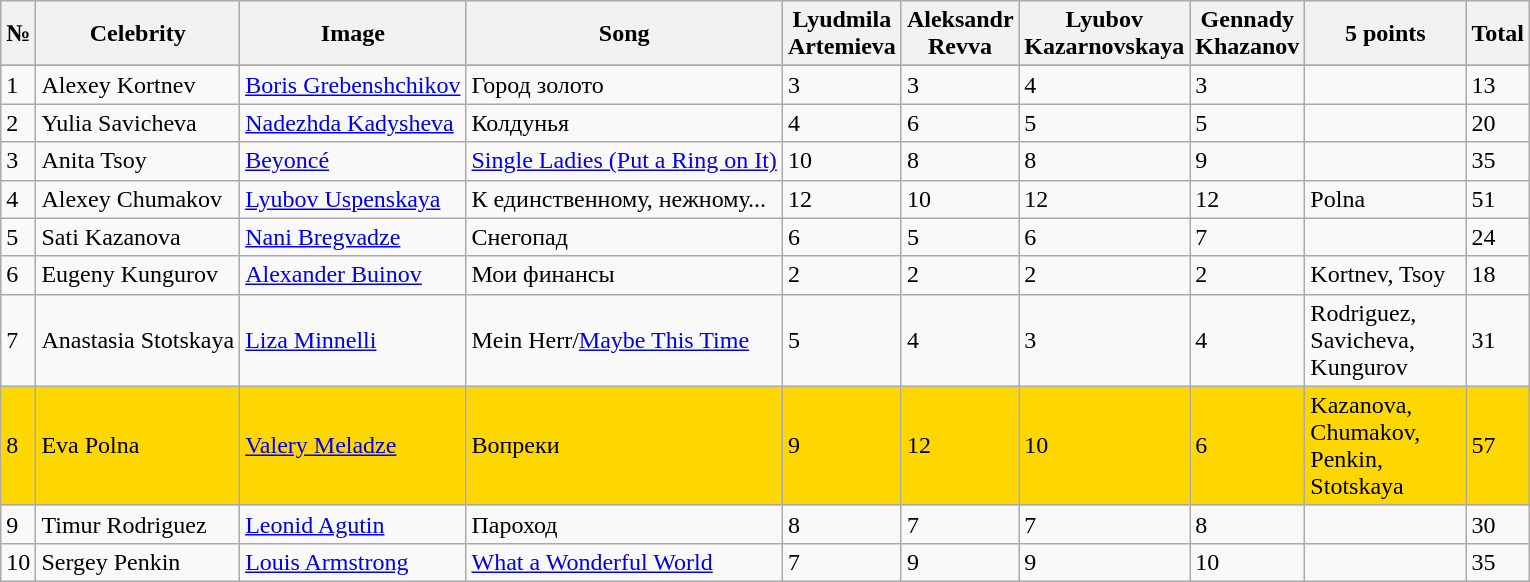<table class="wikitable sortable">
<tr>
<th>№</th>
<th>Celebrity</th>
<th>Image</th>
<th>Song</th>
<th width=20>Lyudmila Artemieva</th>
<th width=20>Aleksandr Revva</th>
<th width=20>Lyubov Kazarnovskaya</th>
<th width=20>Gennady Khazanov</th>
<th width=100>5 points</th>
<th>Total</th>
</tr>
<tr>
</tr>
<tr>
<td>1</td>
<td>Alexey Kortnev</td>
<td><a href='#'>Boris Grebenshchikov</a></td>
<td>Город золото</td>
<td>3</td>
<td>3</td>
<td>4</td>
<td>3</td>
<td></td>
<td>13</td>
</tr>
<tr>
<td>2</td>
<td>Yulia Savicheva</td>
<td><a href='#'>Nadezhda Kadysheva</a></td>
<td>Колдунья</td>
<td>4</td>
<td>6</td>
<td>5</td>
<td>5</td>
<td></td>
<td>20</td>
</tr>
<tr>
<td>3</td>
<td>Anita Tsoy</td>
<td><a href='#'>Beyoncé</a></td>
<td><a href='#'>Single Ladies (Put a Ring on It)</a></td>
<td>10</td>
<td>8</td>
<td>8</td>
<td>9</td>
<td></td>
<td>35</td>
</tr>
<tr>
<td>4</td>
<td>Alexey Chumakov</td>
<td><a href='#'>Lyubov Uspenskaya</a></td>
<td>К единственному, нежному...</td>
<td>12</td>
<td>10</td>
<td>12</td>
<td>12</td>
<td>Polna</td>
<td>51</td>
</tr>
<tr>
<td>5</td>
<td>Sati Kazanova</td>
<td><a href='#'>Nani Bregvadze</a></td>
<td>Снегопад</td>
<td>6</td>
<td>5</td>
<td>6</td>
<td>7</td>
<td></td>
<td>24</td>
</tr>
<tr>
<td>6</td>
<td>Eugeny Kungurov</td>
<td><a href='#'>Alexander Buinov</a></td>
<td>Мои финансы</td>
<td>2</td>
<td>2</td>
<td>2</td>
<td>2</td>
<td>Kortnev, Tsoy</td>
<td>18</td>
</tr>
<tr>
<td>7</td>
<td>Anastasia Stotskaya</td>
<td><a href='#'>Liza Minnelli</a></td>
<td>Mein Herr/<a href='#'>Maybe This Time</a></td>
<td>5</td>
<td>4</td>
<td>3</td>
<td>4</td>
<td>Rodriguez, Savicheva, Kungurov</td>
<td>31</td>
</tr>
<tr style="background: gold">
<td>8</td>
<td>Eva Polna</td>
<td><a href='#'>Valery Meladze</a></td>
<td>Вопреки</td>
<td>9</td>
<td>12</td>
<td>10</td>
<td>6</td>
<td>Kazanova, Chumakov, Penkin, Stotskaya</td>
<td>57</td>
</tr>
<tr>
<td>9</td>
<td>Timur Rodriguez</td>
<td><a href='#'>Leonid Agutin</a></td>
<td>Пароход</td>
<td>8</td>
<td>7</td>
<td>7</td>
<td>8</td>
<td></td>
<td>30</td>
</tr>
<tr>
<td>10</td>
<td>Sergey Penkin</td>
<td><a href='#'>Louis Armstrong</a></td>
<td><a href='#'>What a Wonderful World</a></td>
<td>7</td>
<td>9</td>
<td>9</td>
<td>10</td>
<td></td>
<td>35</td>
</tr>
</table>
